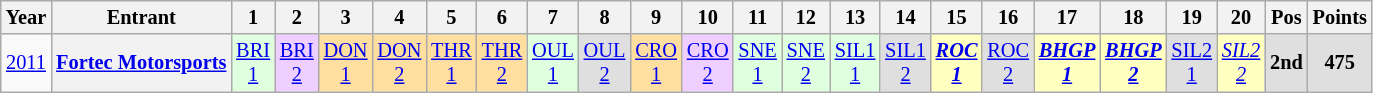<table class="wikitable" style="text-align:center; font-size:85%">
<tr>
<th>Year</th>
<th>Entrant</th>
<th>1</th>
<th>2</th>
<th>3</th>
<th>4</th>
<th>5</th>
<th>6</th>
<th>7</th>
<th>8</th>
<th>9</th>
<th>10</th>
<th>11</th>
<th>12</th>
<th>13</th>
<th>14</th>
<th>15</th>
<th>16</th>
<th>17</th>
<th>18</th>
<th>19</th>
<th>20</th>
<th>Pos</th>
<th>Points</th>
</tr>
<tr>
<td><a href='#'>2011</a></td>
<th nowrap><a href='#'>Fortec Motorsports</a></th>
<td style="background:#DFFFDF;"><a href='#'>BRI<br>1</a><br></td>
<td style="background:#EFCFFF;"><a href='#'>BRI<br>2</a><br></td>
<td style="background:#FFDF9F;"><a href='#'>DON<br>1</a><br></td>
<td style="background:#FFDF9F;"><a href='#'>DON<br>2</a><br></td>
<td style="background:#FFDF9F;"><a href='#'>THR<br>1</a><br></td>
<td style="background:#FFDF9F;"><a href='#'>THR<br>2</a><br></td>
<td style="background:#DFFFDF;"><a href='#'>OUL<br>1</a><br></td>
<td style="background:#DFDFDF;"><a href='#'>OUL<br>2</a><br></td>
<td style="background:#FFDF9F;"><a href='#'>CRO<br>1</a><br></td>
<td style="background:#EFCFFF;"><a href='#'>CRO<br>2</a><br></td>
<td style="background:#DFFFDF;"><a href='#'>SNE<br>1</a><br></td>
<td style="background:#DFFFDF;"><a href='#'>SNE<br>2</a><br></td>
<td style="background:#DFFFDF;"><a href='#'>SIL1<br>1</a><br></td>
<td style="background:#DFDFDF;"><a href='#'>SIL1<br>2</a><br></td>
<td style="background:#FFFFBF;"><strong><em><a href='#'>ROC<br>1</a></em></strong><br></td>
<td style="background:#DFDFDF;"><a href='#'>ROC<br>2</a><br></td>
<td style="background:#FFFFBF;"><strong><em><a href='#'>BHGP<br>1</a></em></strong><br></td>
<td style="background:#FFFFBF;"><strong><em><a href='#'>BHGP<br>2</a></em></strong><br></td>
<td style="background:#DFDFDF;"><a href='#'>SIL2<br>1</a><br></td>
<td style="background:#FFFFBF;"><em><a href='#'>SIL2<br>2</a></em><br></td>
<th style="background:#DFDFDF;">2nd</th>
<th style="background:#DFDFDF;">475</th>
</tr>
</table>
